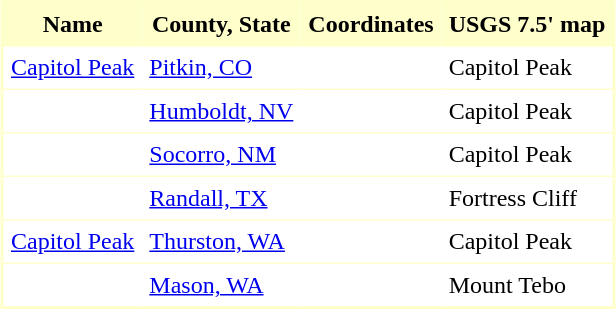<table border="1" rules="rows" bgcolor="#ffffff" cellpadding="5" cellspacing="0" style="border:2px solid #ffffcc;border-collapse: collapse;margin-left:3px">
<tr ---- bgcolor="#ffffcc">
<th>Name</th>
<th>County, State</th>
<th>Coordinates</th>
<th>USGS 7.5' map</th>
</tr>
<tr ---- ALIGN="left" VALIGN="top">
<td><a href='#'>Capitol Peak</a></td>
<td><a href='#'>Pitkin, CO</a></td>
<td></td>
<td>Capitol Peak</td>
</tr>
<tr ---- ALIGN="left" VALIGN="top">
<td></td>
<td><a href='#'>Humboldt, NV</a></td>
<td></td>
<td>Capitol Peak</td>
</tr>
<tr ---- ALIGN="left" VALIGN="top">
<td></td>
<td><a href='#'>Socorro, NM</a></td>
<td></td>
<td>Capitol Peak</td>
</tr>
<tr ---- ALIGN="left" VALIGN="top">
<td></td>
<td><a href='#'>Randall, TX</a></td>
<td></td>
<td>Fortress Cliff</td>
</tr>
<tr ---- ALIGN="left" VALIGN="top">
<td><a href='#'>Capitol Peak</a></td>
<td><a href='#'>Thurston, WA</a></td>
<td></td>
<td>Capitol Peak</td>
</tr>
<tr ---- ALIGN="left" VALIGN="top">
<td></td>
<td><a href='#'>Mason, WA</a></td>
<td></td>
<td>Mount Tebo</td>
</tr>
</table>
